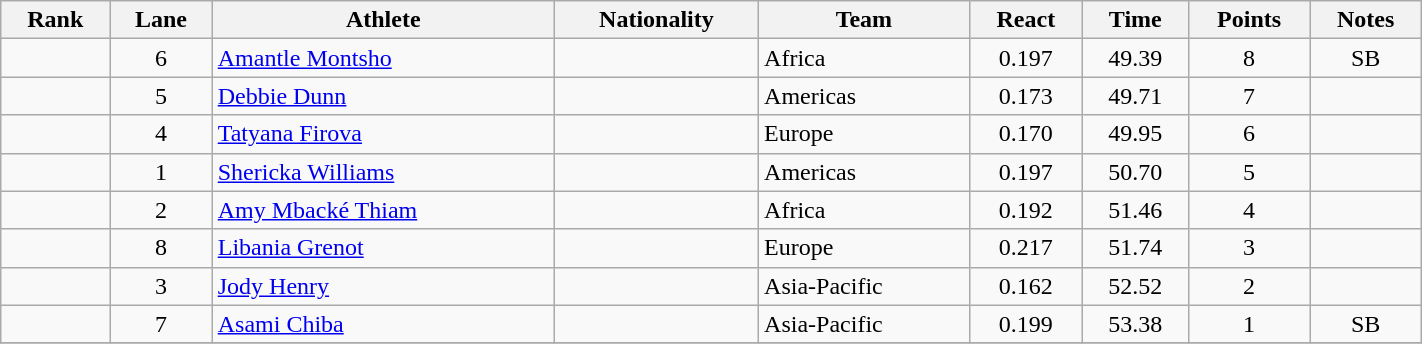<table class="wikitable sortable" style="text-align:center" width="75%">
<tr>
<th>Rank</th>
<th>Lane</th>
<th>Athlete</th>
<th>Nationality</th>
<th>Team</th>
<th>React</th>
<th>Time</th>
<th>Points</th>
<th>Notes</th>
</tr>
<tr>
<td></td>
<td>6</td>
<td align="left"><a href='#'>Amantle Montsho</a></td>
<td align=left></td>
<td align=left>Africa</td>
<td>0.197</td>
<td>49.39</td>
<td>8</td>
<td>SB</td>
</tr>
<tr>
<td></td>
<td>5</td>
<td align="left"><a href='#'>Debbie Dunn</a></td>
<td align=left></td>
<td align=left>Americas</td>
<td>0.173</td>
<td>49.71</td>
<td>7</td>
<td></td>
</tr>
<tr>
<td></td>
<td>4</td>
<td align="left"><a href='#'>Tatyana Firova</a></td>
<td align=left></td>
<td align=left>Europe</td>
<td>0.170</td>
<td>49.95</td>
<td>6</td>
<td></td>
</tr>
<tr>
<td></td>
<td>1</td>
<td align="left"><a href='#'>Shericka Williams</a></td>
<td align=left></td>
<td align=left>Americas</td>
<td>0.197</td>
<td>50.70</td>
<td>5</td>
<td></td>
</tr>
<tr>
<td></td>
<td>2</td>
<td align="left"><a href='#'>Amy Mbacké Thiam</a></td>
<td align=left></td>
<td align=left>Africa</td>
<td>0.192</td>
<td>51.46</td>
<td>4</td>
<td></td>
</tr>
<tr>
<td></td>
<td>8</td>
<td align="left"><a href='#'>Libania Grenot</a></td>
<td align=left></td>
<td align=left>Europe</td>
<td>0.217</td>
<td>51.74</td>
<td>3</td>
<td></td>
</tr>
<tr>
<td></td>
<td>3</td>
<td align="left"><a href='#'>Jody Henry</a></td>
<td align=left></td>
<td align=left>Asia-Pacific</td>
<td>0.162</td>
<td>52.52</td>
<td>2</td>
<td></td>
</tr>
<tr>
<td></td>
<td>7</td>
<td align="left"><a href='#'>Asami Chiba</a></td>
<td align=left></td>
<td align=left>Asia-Pacific</td>
<td>0.199</td>
<td>53.38</td>
<td>1</td>
<td>SB</td>
</tr>
<tr>
</tr>
</table>
